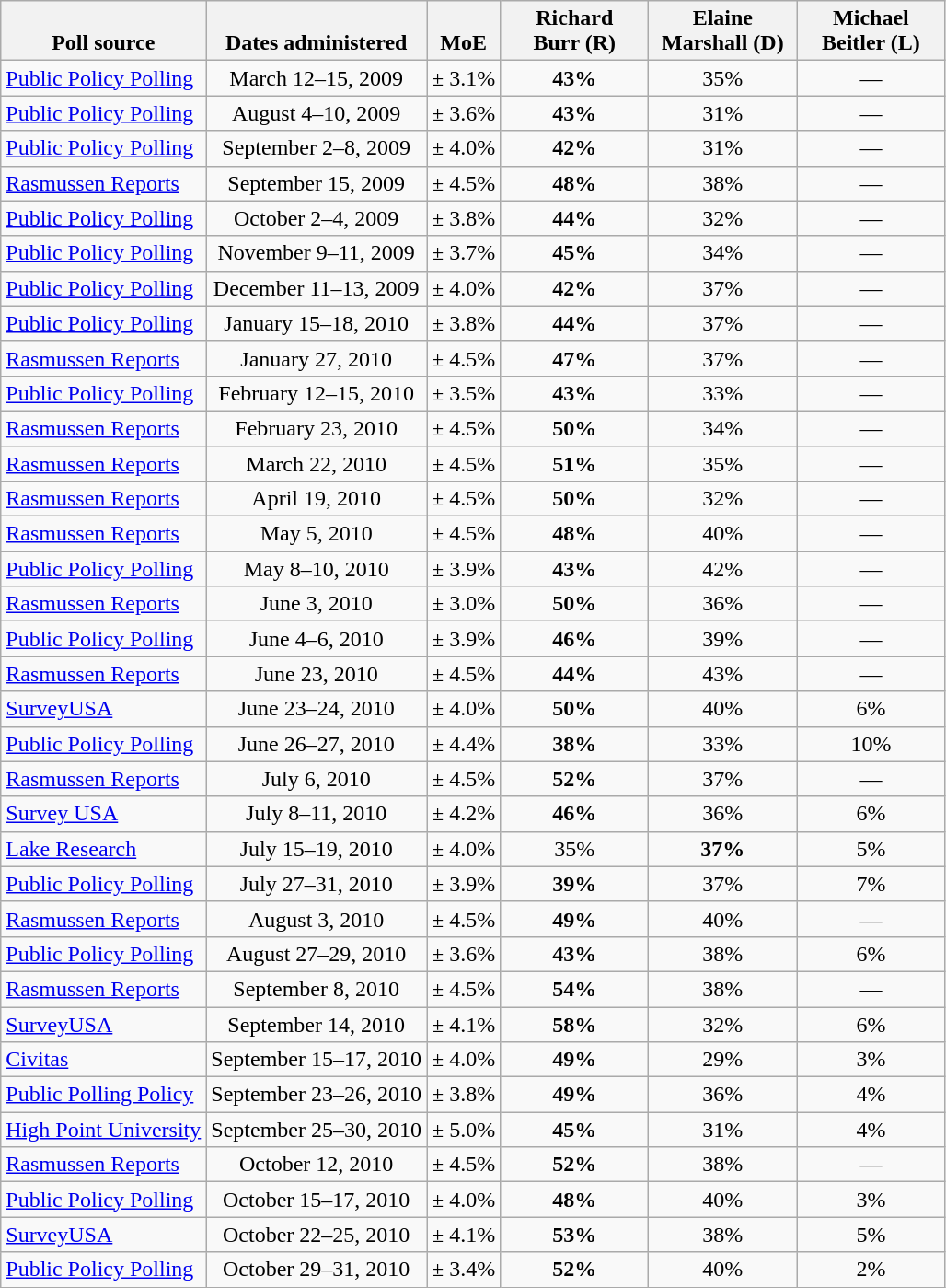<table class="wikitable" style="text-align:center">
<tr valign=bottom>
<th>Poll source</th>
<th>Dates administered</th>
<th>MoE</th>
<th style="width:100px;">Richard<br>Burr (R)</th>
<th style="width:100px;">Elaine<br>Marshall (D)</th>
<th style="width:100px;">Michael<br>Beitler (L)</th>
</tr>
<tr>
<td align=left><a href='#'>Public Policy Polling</a></td>
<td>March 12–15, 2009</td>
<td>± 3.1%</td>
<td><strong>43%</strong></td>
<td>35%</td>
<td>––</td>
</tr>
<tr>
<td align=left><a href='#'>Public Policy Polling</a></td>
<td>August 4–10, 2009</td>
<td>± 3.6%</td>
<td><strong>43%</strong></td>
<td>31%</td>
<td>––</td>
</tr>
<tr>
<td align=left><a href='#'>Public Policy Polling</a></td>
<td>September 2–8, 2009</td>
<td>± 4.0%</td>
<td><strong>42%</strong></td>
<td>31%</td>
<td>––</td>
</tr>
<tr>
<td align=left><a href='#'>Rasmussen Reports</a></td>
<td>September 15, 2009</td>
<td>± 4.5%</td>
<td><strong>48%</strong></td>
<td>38%</td>
<td>––</td>
</tr>
<tr>
<td align=left><a href='#'>Public Policy Polling</a></td>
<td>October 2–4, 2009</td>
<td>± 3.8%</td>
<td><strong>44%</strong></td>
<td>32%</td>
<td>––</td>
</tr>
<tr>
<td align=left><a href='#'>Public Policy Polling</a></td>
<td>November 9–11, 2009</td>
<td>± 3.7%</td>
<td><strong>45%</strong></td>
<td>34%</td>
<td>––</td>
</tr>
<tr>
<td align=left><a href='#'>Public Policy Polling</a></td>
<td>December 11–13, 2009</td>
<td>± 4.0%</td>
<td><strong>42%</strong></td>
<td>37%</td>
<td>––</td>
</tr>
<tr>
<td align=left><a href='#'>Public Policy Polling</a></td>
<td>January 15–18, 2010</td>
<td>± 3.8%</td>
<td><strong>44%</strong></td>
<td>37%</td>
<td>––</td>
</tr>
<tr>
<td align=left><a href='#'>Rasmussen Reports</a></td>
<td>January 27, 2010</td>
<td>± 4.5%</td>
<td><strong>47%</strong></td>
<td>37%</td>
<td>––</td>
</tr>
<tr>
<td align=left><a href='#'>Public Policy Polling</a></td>
<td>February 12–15, 2010</td>
<td>± 3.5%</td>
<td><strong>43%</strong></td>
<td>33%</td>
<td>––</td>
</tr>
<tr>
<td align=left><a href='#'>Rasmussen Reports</a></td>
<td>February 23, 2010</td>
<td>± 4.5%</td>
<td><strong>50%</strong></td>
<td>34%</td>
<td>––</td>
</tr>
<tr>
<td align=left><a href='#'>Rasmussen Reports</a></td>
<td>March 22, 2010</td>
<td>± 4.5%</td>
<td><strong>51%</strong></td>
<td>35%</td>
<td>––</td>
</tr>
<tr>
<td align=left><a href='#'>Rasmussen Reports</a></td>
<td>April 19, 2010</td>
<td>± 4.5%</td>
<td><strong>50%</strong></td>
<td>32%</td>
<td>––</td>
</tr>
<tr>
<td align=left><a href='#'>Rasmussen Reports</a></td>
<td>May 5, 2010</td>
<td>± 4.5%</td>
<td><strong>48%</strong></td>
<td>40%</td>
<td>––</td>
</tr>
<tr>
<td align=left><a href='#'>Public Policy Polling</a></td>
<td>May 8–10, 2010</td>
<td>± 3.9%</td>
<td><strong>43%</strong></td>
<td>42%</td>
<td>––</td>
</tr>
<tr>
<td align=left><a href='#'>Rasmussen Reports</a></td>
<td>June 3, 2010</td>
<td>± 3.0%</td>
<td><strong>50%</strong></td>
<td>36%</td>
<td>––</td>
</tr>
<tr>
<td align=left><a href='#'>Public Policy Polling</a></td>
<td>June 4–6, 2010</td>
<td>± 3.9%</td>
<td><strong>46%</strong></td>
<td>39%</td>
<td>––</td>
</tr>
<tr>
<td align=left><a href='#'>Rasmussen Reports</a></td>
<td>June 23, 2010</td>
<td>± 4.5%</td>
<td><strong>44%</strong></td>
<td>43%</td>
<td>––</td>
</tr>
<tr>
<td align=left><a href='#'>SurveyUSA</a></td>
<td>June 23–24, 2010</td>
<td>± 4.0%</td>
<td><strong>50%</strong></td>
<td>40%</td>
<td>6%</td>
</tr>
<tr>
<td align=left><a href='#'>Public Policy Polling</a></td>
<td>June 26–27, 2010</td>
<td>± 4.4%</td>
<td><strong>38%</strong></td>
<td>33%</td>
<td>10%</td>
</tr>
<tr>
<td align=left><a href='#'>Rasmussen Reports</a></td>
<td>July 6, 2010</td>
<td>± 4.5%</td>
<td><strong>52%</strong></td>
<td>37%</td>
<td>––</td>
</tr>
<tr>
<td align=left><a href='#'>Survey USA</a></td>
<td>July 8–11, 2010</td>
<td>± 4.2%</td>
<td><strong>46%</strong></td>
<td>36%</td>
<td>6%</td>
</tr>
<tr>
<td align=left><a href='#'>Lake Research</a></td>
<td>July 15–19, 2010</td>
<td>± 4.0%</td>
<td>35%</td>
<td><strong>37%</strong></td>
<td>5%</td>
</tr>
<tr>
<td align=left><a href='#'>Public Policy Polling</a></td>
<td>July 27–31, 2010</td>
<td>± 3.9%</td>
<td><strong>39%</strong></td>
<td>37%</td>
<td>7%</td>
</tr>
<tr>
<td align=left><a href='#'>Rasmussen Reports</a></td>
<td>August 3, 2010</td>
<td>± 4.5%</td>
<td><strong>49%</strong></td>
<td>40%</td>
<td>––</td>
</tr>
<tr>
<td align=left><a href='#'>Public Policy Polling</a></td>
<td>August 27–29, 2010</td>
<td>± 3.6%</td>
<td><strong>43%</strong></td>
<td>38%</td>
<td>6%</td>
</tr>
<tr>
<td align=left><a href='#'>Rasmussen Reports</a></td>
<td>September 8, 2010</td>
<td>± 4.5%</td>
<td><strong>54%</strong></td>
<td>38%</td>
<td>––</td>
</tr>
<tr>
<td align=left><a href='#'>SurveyUSA</a></td>
<td>September 14, 2010</td>
<td>± 4.1%</td>
<td><strong>58%</strong></td>
<td>32%</td>
<td>6%</td>
</tr>
<tr>
<td align=left><a href='#'>Civitas</a></td>
<td>September 15–17, 2010</td>
<td>± 4.0%</td>
<td><strong>49%</strong></td>
<td>29%</td>
<td>3%</td>
</tr>
<tr>
<td align=left><a href='#'>Public Polling Policy</a></td>
<td>September 23–26, 2010</td>
<td>± 3.8%</td>
<td><strong>49%</strong></td>
<td>36%</td>
<td>4%</td>
</tr>
<tr>
<td align=left><a href='#'>High Point University</a></td>
<td>September 25–30, 2010</td>
<td>± 5.0%</td>
<td><strong>45%</strong></td>
<td>31%</td>
<td>4%</td>
</tr>
<tr>
<td align=left><a href='#'>Rasmussen Reports</a></td>
<td>October 12, 2010</td>
<td>± 4.5%</td>
<td><strong>52%</strong></td>
<td>38%</td>
<td>––</td>
</tr>
<tr>
<td align=left><a href='#'>Public Policy Polling</a></td>
<td>October 15–17, 2010</td>
<td>± 4.0%</td>
<td><strong>48%</strong></td>
<td>40%</td>
<td>3%</td>
</tr>
<tr>
<td align=left><a href='#'>SurveyUSA</a></td>
<td>October 22–25, 2010</td>
<td>± 4.1%</td>
<td><strong>53%</strong></td>
<td>38%</td>
<td>5%</td>
</tr>
<tr>
<td align=left><a href='#'>Public Policy Polling</a></td>
<td>October 29–31, 2010</td>
<td>± 3.4%</td>
<td><strong>52%</strong></td>
<td>40%</td>
<td>2%</td>
</tr>
</table>
